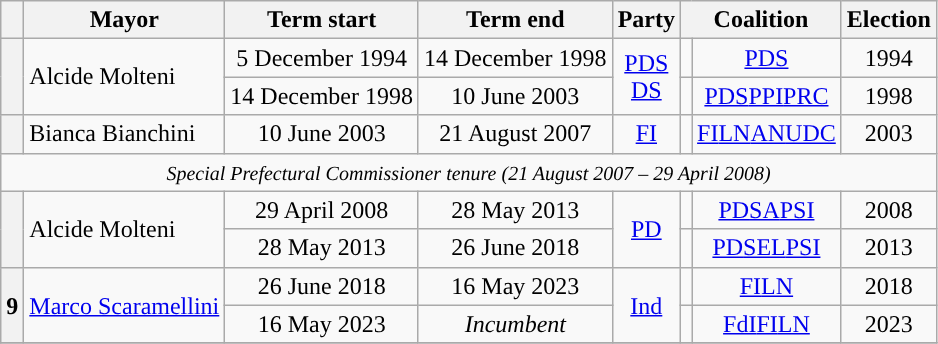<table class="wikitable">
<tr>
<th class=unsortable> </th>
<th>Mayor</th>
<th>Term start</th>
<th>Term end</th>
<th>Party</th>
<th colspan="2">Coalition</th>
<th>Election</th>
</tr>
<tr>
<th rowspan=2 style="background:"></th>
<td rowspan=2>Alcide Molteni</td>
<td align=center>5 December 1994</td>
<td align=center>14 December 1998</td>
<td rowspan=2 align=center><a href='#'>PDS</a><br><a href='#'>DS</a></td>
<td style="background: "></td>
<td align=center><a href='#'>PDS</a></td>
<td align=center>1994</td>
</tr>
<tr>
<td align=center>14 December 1998</td>
<td align=center>10 June 2003</td>
<td style="background: "></td>
<td align=center><a href='#'>PDS</a><a href='#'>PPI</a><a href='#'>PRC</a></td>
<td align=center>1998</td>
</tr>
<tr>
<th style="background:"></th>
<td>Bianca Bianchini</td>
<td align=center>10 June 2003</td>
<td align=center>21 August 2007</td>
<td align=center><a href='#'>FI</a></td>
<td style="background: "></td>
<td align=center><a href='#'>FI</a><a href='#'>LN</a><a href='#'>AN</a><a href='#'>UDC</a></td>
<td align=center>2003</td>
</tr>
<tr>
<td colspan=8 align=center><small><em>Special Prefectural Commissioner tenure (21 August 2007 – 29 April 2008)</em></small></td>
</tr>
<tr>
<th rowspan=2 style="background:"><small></small></th>
<td rowspan=2>Alcide Molteni</td>
<td align=center>29 April 2008</td>
<td align=center>28 May 2013</td>
<td rowspan=2 align=center><a href='#'>PD</a></td>
<td style="background: "></td>
<td align=center><a href='#'>PD</a><a href='#'>SA</a><a href='#'>PSI</a></td>
<td align=center>2008</td>
</tr>
<tr>
<td align=center>28 May 2013</td>
<td align=center>26 June 2018</td>
<td style="background: "></td>
<td align=center><a href='#'>PD</a><a href='#'>SEL</a><a href='#'>PSI</a></td>
<td align=center>2013</td>
</tr>
<tr>
<th rowspan=2 style="background:"><strong>9</strong></th>
<td rowspan=2><a href='#'>Marco Scaramellini</a></td>
<td align=center>26 June 2018</td>
<td align=center>16 May 2023</td>
<td rowspan=2 align=center><a href='#'>Ind</a></td>
<td style="background: "></td>
<td align=center><a href='#'>FI</a><a href='#'>LN</a></td>
<td align=center>2018</td>
</tr>
<tr>
<td align=center>16 May 2023</td>
<td align=center><em>Incumbent</em></td>
<td style="background: "></td>
<td align=center><a href='#'>FdI</a><a href='#'>FI</a><a href='#'>LN</a></td>
<td align=center>2023</td>
</tr>
<tr>
</tr>
</table>
